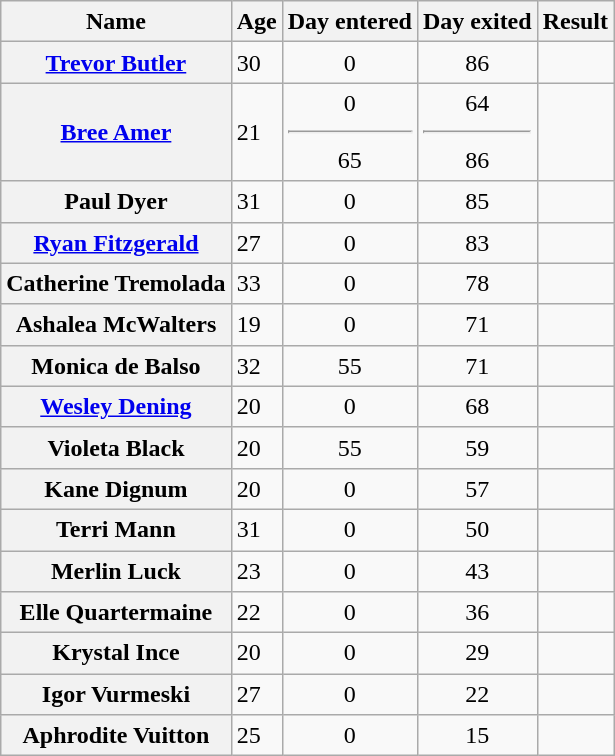<table class="wikitable sortable" style="text-align:left; line-height:20px; width:auto;">
<tr>
<th scope="col">Name</th>
<th scope="col">Age</th>
<th scope="col">Day entered</th>
<th scope="col">Day exited</th>
<th scope="col">Result</th>
</tr>
<tr>
<th scope="row"><a href='#'>Trevor Butler</a></th>
<td>30</td>
<td align="center">0</td>
<td align="center">86</td>
<td></td>
</tr>
<tr>
<th scope="row"><a href='#'>Bree Amer</a></th>
<td>21</td>
<td align="center">0 <hr> 65</td>
<td align="center">64 <hr> 86</td>
<td></td>
</tr>
<tr>
<th scope="row">Paul Dyer</th>
<td>31</td>
<td align="center">0</td>
<td align="center">85</td>
<td></td>
</tr>
<tr>
<th scope="row"><a href='#'>Ryan Fitzgerald</a></th>
<td>27</td>
<td align="center">0</td>
<td align="center">83</td>
<td></td>
</tr>
<tr>
<th scope="row">Catherine Tremolada</th>
<td>33</td>
<td align="center">0</td>
<td align="center">78</td>
<td></td>
</tr>
<tr>
<th scope="row">Ashalea McWalters</th>
<td>19</td>
<td align="center">0</td>
<td align="center">71</td>
<td></td>
</tr>
<tr>
<th scope="row">Monica de Balso</th>
<td>32</td>
<td align="center">55</td>
<td align="center">71</td>
<td></td>
</tr>
<tr>
<th scope="row"><a href='#'>Wesley Dening</a></th>
<td>20</td>
<td align="center">0</td>
<td align="center">68</td>
<td></td>
</tr>
<tr>
<th scope="row">Violeta Black</th>
<td>20</td>
<td align="center">55</td>
<td align="center">59</td>
<td></td>
</tr>
<tr>
<th scope="row">Kane Dignum</th>
<td>20</td>
<td align="center">0</td>
<td align="center">57</td>
<td></td>
</tr>
<tr>
<th scope="row">Terri Mann</th>
<td>31</td>
<td align="center">0</td>
<td align="center">50</td>
<td></td>
</tr>
<tr>
<th scope="row">Merlin Luck</th>
<td>23</td>
<td align="center">0</td>
<td align="center">43</td>
<td></td>
</tr>
<tr>
<th scope="row">Elle Quartermaine</th>
<td>22</td>
<td align="center">0</td>
<td align="center">36</td>
<td></td>
</tr>
<tr>
<th scope="row">Krystal Ince</th>
<td>20</td>
<td align="center">0</td>
<td align="center">29</td>
<td></td>
</tr>
<tr>
<th scope="row">Igor Vurmeski</th>
<td>27</td>
<td align="center">0</td>
<td align="center">22</td>
<td></td>
</tr>
<tr>
<th scope="row">Aphrodite Vuitton</th>
<td>25</td>
<td align="center">0</td>
<td align="center">15</td>
<td></td>
</tr>
</table>
